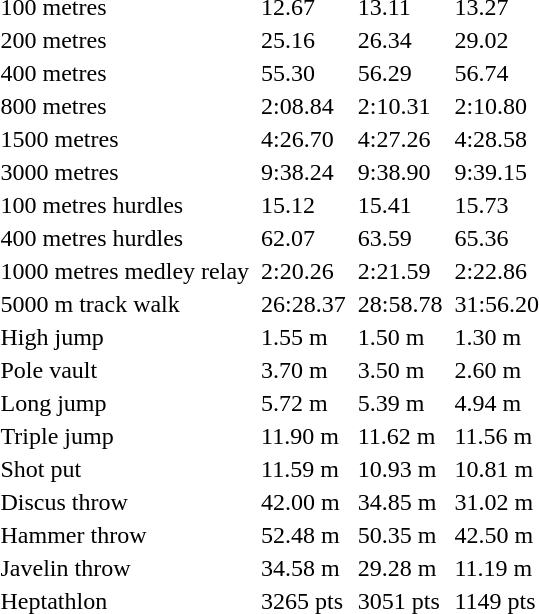<table>
<tr>
<td>100 metres</td>
<td></td>
<td>12.67</td>
<td></td>
<td>13.11</td>
<td></td>
<td>13.27</td>
</tr>
<tr>
<td>200 metres</td>
<td></td>
<td>25.16</td>
<td></td>
<td>26.34</td>
<td></td>
<td>29.02</td>
</tr>
<tr>
<td>400 metres</td>
<td></td>
<td>55.30</td>
<td></td>
<td>56.29</td>
<td></td>
<td>56.74</td>
</tr>
<tr>
<td>800 metres</td>
<td></td>
<td>2:08.84</td>
<td></td>
<td>2:10.31</td>
<td></td>
<td>2:10.80</td>
</tr>
<tr>
<td>1500 metres</td>
<td></td>
<td>4:26.70</td>
<td></td>
<td>4:27.26</td>
<td></td>
<td>4:28.58</td>
</tr>
<tr>
<td>3000 metres</td>
<td></td>
<td>9:38.24</td>
<td></td>
<td>9:38.90</td>
<td></td>
<td>9:39.15</td>
</tr>
<tr>
<td>100 metres hurdles</td>
<td></td>
<td>15.12</td>
<td></td>
<td>15.41</td>
<td></td>
<td>15.73</td>
</tr>
<tr>
<td>400 metres hurdles</td>
<td></td>
<td>62.07</td>
<td></td>
<td>63.59</td>
<td></td>
<td>65.36</td>
</tr>
<tr>
<td>1000 metres medley relay</td>
<td></td>
<td>2:20.26</td>
<td></td>
<td>2:21.59</td>
<td></td>
<td>2:22.86</td>
</tr>
<tr>
<td>5000 m track walk</td>
<td></td>
<td>26:28.37</td>
<td></td>
<td>28:58.78</td>
<td></td>
<td>31:56.20</td>
</tr>
<tr>
<td>High jump</td>
<td></td>
<td>1.55 m</td>
<td></td>
<td>1.50 m</td>
<td></td>
<td>1.30 m</td>
</tr>
<tr>
<td>Pole vault</td>
<td></td>
<td>3.70 m</td>
<td></td>
<td>3.50 m</td>
<td></td>
<td>2.60 m</td>
</tr>
<tr>
<td>Long jump</td>
<td></td>
<td>5.72 m</td>
<td></td>
<td>5.39 m</td>
<td></td>
<td>4.94 m</td>
</tr>
<tr>
<td>Triple jump</td>
<td></td>
<td>11.90 m</td>
<td></td>
<td>11.62 m</td>
<td></td>
<td>11.56 m</td>
</tr>
<tr>
<td>Shot put</td>
<td></td>
<td>11.59 m</td>
<td></td>
<td>10.93 m</td>
<td></td>
<td>10.81 m</td>
</tr>
<tr>
<td>Discus throw</td>
<td></td>
<td>42.00 m</td>
<td></td>
<td>34.85 m</td>
<td></td>
<td>31.02 m</td>
</tr>
<tr>
<td>Hammer throw</td>
<td></td>
<td>52.48 m</td>
<td></td>
<td>50.35 m</td>
<td></td>
<td>42.50 m</td>
</tr>
<tr>
<td>Javelin throw</td>
<td></td>
<td>34.58 m</td>
<td></td>
<td>29.28 m</td>
<td></td>
<td>11.19 m</td>
</tr>
<tr>
<td>Heptathlon</td>
<td></td>
<td>3265 pts</td>
<td></td>
<td>3051 pts</td>
<td></td>
<td>1149 pts</td>
</tr>
</table>
